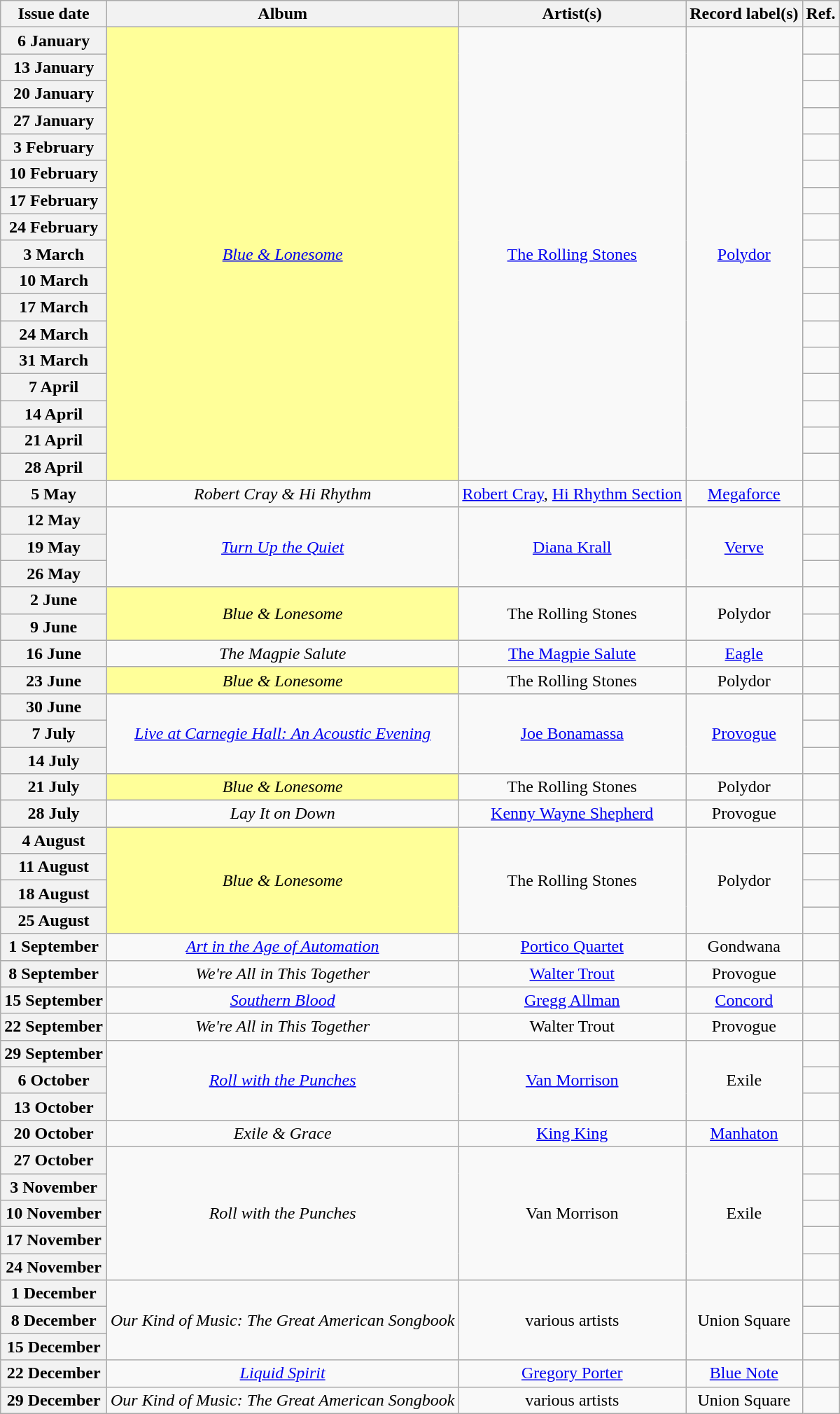<table class="wikitable plainrowheaders" style="text-align:center">
<tr>
<th scope="col">Issue date</th>
<th scope="col">Album</th>
<th scope="col">Artist(s)</th>
<th scope="col">Record label(s)</th>
<th scope="col">Ref.</th>
</tr>
<tr>
<th scope="row">6 January</th>
<td rowspan="17" style="background-color:#FFFF99"><em><a href='#'>Blue & Lonesome</a></em> </td>
<td rowspan="17"><a href='#'>The Rolling Stones</a></td>
<td rowspan="17"><a href='#'>Polydor</a></td>
<td></td>
</tr>
<tr>
<th scope="row">13 January</th>
<td></td>
</tr>
<tr>
<th scope="row">20 January</th>
<td></td>
</tr>
<tr>
<th scope="row">27 January</th>
<td></td>
</tr>
<tr>
<th scope="row">3 February</th>
<td></td>
</tr>
<tr>
<th scope="row">10 February</th>
<td></td>
</tr>
<tr>
<th scope="row">17 February</th>
<td></td>
</tr>
<tr>
<th scope="row">24 February</th>
<td></td>
</tr>
<tr>
<th scope="row">3 March</th>
<td></td>
</tr>
<tr>
<th scope="row">10 March</th>
<td></td>
</tr>
<tr>
<th scope="row">17 March</th>
<td></td>
</tr>
<tr>
<th scope="row">24 March</th>
<td></td>
</tr>
<tr>
<th scope="row">31 March</th>
<td></td>
</tr>
<tr>
<th scope="row">7 April</th>
<td></td>
</tr>
<tr>
<th scope="row">14 April</th>
<td></td>
</tr>
<tr>
<th scope="row">21 April</th>
<td></td>
</tr>
<tr>
<th scope="row">28 April</th>
<td></td>
</tr>
<tr>
<th scope="row">5 May</th>
<td><em>Robert Cray & Hi Rhythm</em></td>
<td><a href='#'>Robert Cray</a>, <a href='#'>Hi Rhythm Section</a></td>
<td><a href='#'>Megaforce</a></td>
<td></td>
</tr>
<tr>
<th scope="row">12 May</th>
<td rowspan="3"><em><a href='#'>Turn Up the Quiet</a></em></td>
<td rowspan="3"><a href='#'>Diana Krall</a></td>
<td rowspan="3"><a href='#'>Verve</a></td>
<td></td>
</tr>
<tr>
<th scope="row">19 May</th>
<td></td>
</tr>
<tr>
<th scope="row">26 May</th>
<td></td>
</tr>
<tr>
<th scope="row">2 June</th>
<td rowspan="2" style="background-color:#FFFF99"><em>Blue & Lonesome</em> </td>
<td rowspan="2">The Rolling Stones</td>
<td rowspan="2">Polydor</td>
<td></td>
</tr>
<tr>
<th scope="row">9 June</th>
<td></td>
</tr>
<tr>
<th scope="row">16 June</th>
<td><em>The Magpie Salute</em></td>
<td><a href='#'>The Magpie Salute</a></td>
<td><a href='#'>Eagle</a></td>
<td></td>
</tr>
<tr>
<th scope="row">23 June</th>
<td style="background-color:#FFFF99"><em>Blue & Lonesome</em> </td>
<td>The Rolling Stones</td>
<td>Polydor</td>
<td></td>
</tr>
<tr>
<th scope="row">30 June</th>
<td rowspan="3"><em><a href='#'>Live at Carnegie Hall: An Acoustic Evening</a></em></td>
<td rowspan="3"><a href='#'>Joe Bonamassa</a></td>
<td rowspan="3"><a href='#'>Provogue</a></td>
<td></td>
</tr>
<tr>
<th scope="row">7 July</th>
<td></td>
</tr>
<tr>
<th scope="row">14 July</th>
<td></td>
</tr>
<tr>
<th scope="row">21 July</th>
<td style="background-color:#FFFF99"><em>Blue & Lonesome</em> </td>
<td>The Rolling Stones</td>
<td>Polydor</td>
<td></td>
</tr>
<tr>
<th scope="row">28 July</th>
<td><em>Lay It on Down</em></td>
<td><a href='#'>Kenny Wayne Shepherd</a></td>
<td>Provogue</td>
<td></td>
</tr>
<tr>
<th scope="row">4 August</th>
<td rowspan="4" style="background-color:#FFFF99"><em>Blue & Lonesome</em> </td>
<td rowspan="4">The Rolling Stones</td>
<td rowspan="4">Polydor</td>
<td></td>
</tr>
<tr>
<th scope="row">11 August</th>
<td></td>
</tr>
<tr>
<th scope="row">18 August</th>
<td></td>
</tr>
<tr>
<th scope="row">25 August</th>
<td></td>
</tr>
<tr>
<th scope="row">1 September</th>
<td><em><a href='#'>Art in the Age of Automation</a></em></td>
<td><a href='#'>Portico Quartet</a></td>
<td>Gondwana</td>
<td></td>
</tr>
<tr>
<th scope="row">8 September</th>
<td><em>We're All in This Together</em></td>
<td><a href='#'>Walter Trout</a></td>
<td>Provogue</td>
<td></td>
</tr>
<tr>
<th scope="row">15 September</th>
<td><em><a href='#'>Southern Blood</a></em></td>
<td><a href='#'>Gregg Allman</a></td>
<td><a href='#'>Concord</a></td>
<td></td>
</tr>
<tr>
<th scope="row">22 September</th>
<td><em>We're All in This Together</em></td>
<td>Walter Trout</td>
<td>Provogue</td>
<td></td>
</tr>
<tr>
<th scope="row">29 September</th>
<td rowspan="3"><em><a href='#'>Roll with the Punches</a></em></td>
<td rowspan="3"><a href='#'>Van Morrison</a></td>
<td rowspan="3">Exile</td>
<td></td>
</tr>
<tr>
<th scope="row">6 October</th>
<td></td>
</tr>
<tr>
<th scope="row">13 October</th>
<td></td>
</tr>
<tr>
<th scope="row">20 October</th>
<td><em>Exile & Grace</em></td>
<td><a href='#'>King King</a></td>
<td><a href='#'>Manhaton</a></td>
<td></td>
</tr>
<tr>
<th scope="row">27 October</th>
<td rowspan="5"><em>Roll with the Punches</em></td>
<td rowspan="5">Van Morrison</td>
<td rowspan="5">Exile</td>
<td></td>
</tr>
<tr>
<th scope="row">3 November</th>
<td></td>
</tr>
<tr>
<th scope="row">10 November</th>
<td></td>
</tr>
<tr>
<th scope="row">17 November</th>
<td></td>
</tr>
<tr>
<th scope="row">24 November</th>
<td></td>
</tr>
<tr>
<th scope="row">1 December</th>
<td rowspan="3"><em>Our Kind of Music: The Great American Songbook</em></td>
<td rowspan="3">various artists</td>
<td rowspan="3">Union Square</td>
<td></td>
</tr>
<tr>
<th scope="row">8 December</th>
<td></td>
</tr>
<tr>
<th scope="row">15 December</th>
<td></td>
</tr>
<tr>
<th scope="row">22 December</th>
<td><em><a href='#'>Liquid Spirit</a></em></td>
<td><a href='#'>Gregory Porter</a></td>
<td><a href='#'>Blue Note</a></td>
<td></td>
</tr>
<tr>
<th scope="row">29 December</th>
<td><em>Our Kind of Music: The Great American Songbook</em></td>
<td>various artists</td>
<td>Union Square</td>
<td></td>
</tr>
</table>
